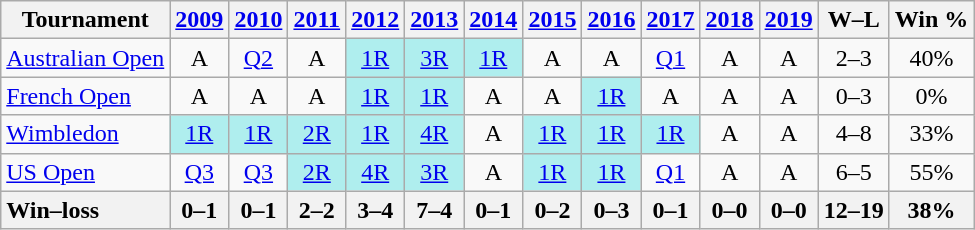<table class=wikitable style=text-align:center>
<tr>
<th>Tournament</th>
<th><a href='#'>2009</a></th>
<th><a href='#'>2010</a></th>
<th><a href='#'>2011</a></th>
<th><a href='#'>2012</a></th>
<th><a href='#'>2013</a></th>
<th><a href='#'>2014</a></th>
<th><a href='#'>2015</a></th>
<th><a href='#'>2016</a></th>
<th><a href='#'>2017</a></th>
<th><a href='#'>2018</a></th>
<th><a href='#'>2019</a></th>
<th>W–L</th>
<th>Win %</th>
</tr>
<tr>
<td align=left><a href='#'>Australian Open</a></td>
<td>A</td>
<td><a href='#'>Q2</a></td>
<td>A</td>
<td bgcolor=afeeee><a href='#'>1R</a></td>
<td bgcolor=afeeee><a href='#'>3R</a></td>
<td bgcolor=afeeee><a href='#'>1R</a></td>
<td>A</td>
<td>A</td>
<td><a href='#'>Q1</a></td>
<td>A</td>
<td>A</td>
<td>2–3</td>
<td>40%</td>
</tr>
<tr>
<td align=left><a href='#'>French Open</a></td>
<td>A</td>
<td>A</td>
<td>A</td>
<td bgcolor=afeeee><a href='#'>1R</a></td>
<td bgcolor=afeeee><a href='#'>1R</a></td>
<td>A</td>
<td>A</td>
<td bgcolor=afeeee><a href='#'>1R</a></td>
<td>A</td>
<td>A</td>
<td>A</td>
<td>0–3</td>
<td>0%</td>
</tr>
<tr>
<td align=left><a href='#'>Wimbledon</a></td>
<td bgcolor=afeeee><a href='#'>1R</a></td>
<td bgcolor=afeeee><a href='#'>1R</a></td>
<td bgcolor=afeeee><a href='#'>2R</a></td>
<td bgcolor=afeeee><a href='#'>1R</a></td>
<td bgcolor=afeeee><a href='#'>4R</a></td>
<td>A</td>
<td bgcolor=afeeee><a href='#'>1R</a></td>
<td bgcolor=afeeee><a href='#'>1R</a></td>
<td bgcolor=afeeee><a href='#'>1R</a></td>
<td>A</td>
<td>A</td>
<td>4–8</td>
<td>33%</td>
</tr>
<tr>
<td align=left><a href='#'>US Open</a></td>
<td><a href='#'>Q3</a></td>
<td><a href='#'>Q3</a></td>
<td bgcolor=afeeee><a href='#'>2R</a></td>
<td bgcolor=afeeee><a href='#'>4R</a></td>
<td bgcolor=afeeee><a href='#'>3R</a></td>
<td>A</td>
<td bgcolor=afeeee><a href='#'>1R</a></td>
<td bgcolor=afeeee><a href='#'>1R</a></td>
<td><a href='#'>Q1</a></td>
<td>A</td>
<td>A</td>
<td>6–5</td>
<td>55%</td>
</tr>
<tr>
<th style=text-align:left>Win–loss</th>
<th>0–1</th>
<th>0–1</th>
<th>2–2</th>
<th>3–4</th>
<th>7–4</th>
<th>0–1</th>
<th>0–2</th>
<th>0–3</th>
<th>0–1</th>
<th>0–0</th>
<th>0–0</th>
<th>12–19</th>
<th>38%</th>
</tr>
</table>
